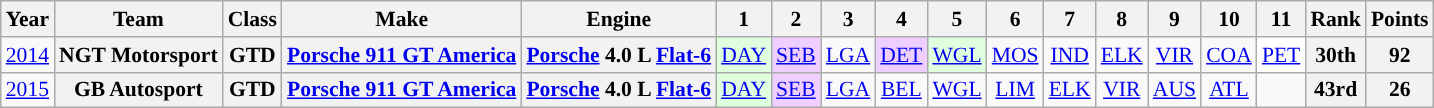<table class="wikitable" style="text-align:center; font-size:90%">
<tr>
<th>Year</th>
<th>Team</th>
<th>Class</th>
<th>Make</th>
<th>Engine</th>
<th>1</th>
<th>2</th>
<th>3</th>
<th>4</th>
<th>5</th>
<th>6</th>
<th>7</th>
<th>8</th>
<th>9</th>
<th>10</th>
<th>11</th>
<th>Rank</th>
<th>Points</th>
</tr>
<tr>
<td><a href='#'>2014</a></td>
<th>NGT Motorsport</th>
<th>GTD</th>
<th><a href='#'>Porsche 911 GT America</a></th>
<th><a href='#'>Porsche</a> 4.0 L <a href='#'>Flat-6</a></th>
<td style="background:#DFFFDF;"><a href='#'>DAY</a><br></td>
<td style="background:#EFCFFF;"><a href='#'>SEB</a><br></td>
<td style="background:#;"><a href='#'>LGA</a> <br></td>
<td style="background:#EFCFFF;"><a href='#'>DET</a> <br></td>
<td style="background:#DFFFDF;"><a href='#'>WGL</a> <br></td>
<td style="background:#;"><a href='#'>MOS</a> <br></td>
<td style="background:#;"><a href='#'>IND</a> <br></td>
<td style="background:#;"><a href='#'>ELK</a><br></td>
<td style="background:#;"><a href='#'>VIR</a> <br></td>
<td style="background:#;"><a href='#'>COA</a><br></td>
<td style="background:#ffffff;”"><a href='#'>PET</a><br></td>
<th>30th</th>
<th>92</th>
</tr>
<tr>
<td><a href='#'>2015</a></td>
<th>GB Autosport</th>
<th>GTD</th>
<th><a href='#'>Porsche 911 GT America</a></th>
<th><a href='#'>Porsche</a> 4.0 L <a href='#'>Flat-6</a></th>
<td style="background:#DFFFDF;"><a href='#'>DAY</a><br></td>
<td style="background:#EFCFFF;"><a href='#'>SEB</a><br></td>
<td style="background:#;”"><a href='#'>LGA</a><br></td>
<td style="background:#;"><a href='#'>BEL</a><br></td>
<td style="background:#;"><a href='#'>WGL</a><br></td>
<td style="background:#;"><a href='#'>LIM</a><br></td>
<td style="background:#;"><a href='#'>ELK</a><br></td>
<td style="background:#;"><a href='#'>VIR</a><br></td>
<td style="background:#;"><a href='#'>AUS</a><br></td>
<td style="background:#;"><a href='#'>ATL</a><br></td>
<td></td>
<th>43rd</th>
<th>26</th>
</tr>
</table>
